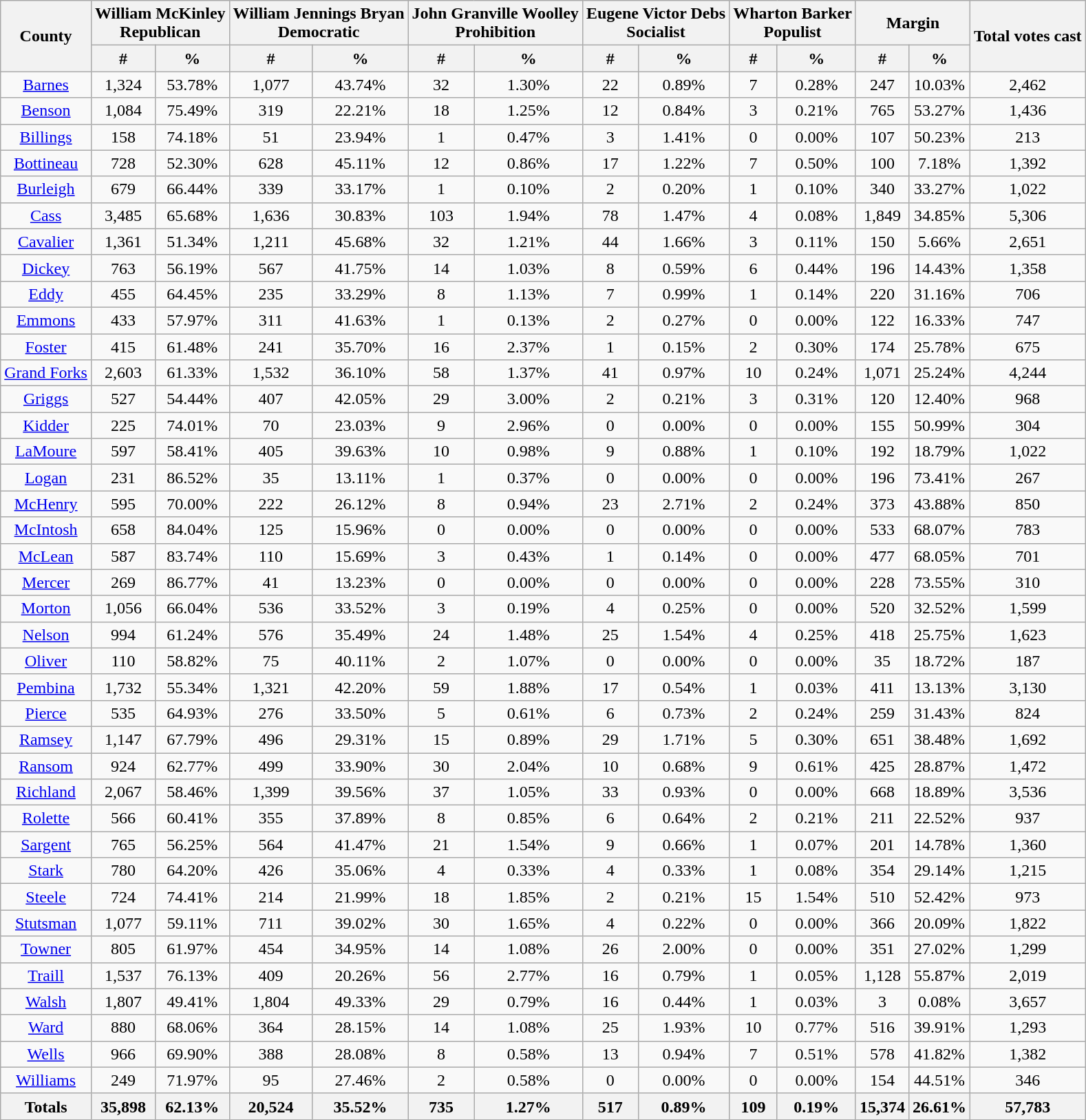<table class="wikitable sortable">
<tr>
<th rowspan="2">County</th>
<th colspan="2">William McKinley<br>Republican</th>
<th colspan="2">William Jennings Bryan<br>Democratic</th>
<th colspan="2">John Granville Woolley<br>Prohibition</th>
<th colspan="2">Eugene Victor Debs<br>Socialist</th>
<th colspan="2">Wharton Barker<br>Populist</th>
<th colspan="2">Margin</th>
<th rowspan="2">Total votes cast</th>
</tr>
<tr style="text-align:center;">
<th data-sort-type="number">#</th>
<th data-sort-type="number">%</th>
<th data-sort-type="number">#</th>
<th data-sort-type="number">%</th>
<th data-sort-type="number">#</th>
<th data-sort-type="number">%</th>
<th data-sort-type="number">#</th>
<th data-sort-type="number">%</th>
<th data-sort-type="number">#</th>
<th data-sort-type="number">%</th>
<th data-sort-type="number">#</th>
<th data-sort-type="number">%</th>
</tr>
<tr style="text-align:center;">
<td><a href='#'>Barnes</a></td>
<td>1,324</td>
<td>53.78%</td>
<td>1,077</td>
<td>43.74%</td>
<td>32</td>
<td>1.30%</td>
<td>22</td>
<td>0.89%</td>
<td>7</td>
<td>0.28%</td>
<td>247</td>
<td>10.03%</td>
<td>2,462</td>
</tr>
<tr style="text-align:center;">
<td><a href='#'>Benson</a></td>
<td>1,084</td>
<td>75.49%</td>
<td>319</td>
<td>22.21%</td>
<td>18</td>
<td>1.25%</td>
<td>12</td>
<td>0.84%</td>
<td>3</td>
<td>0.21%</td>
<td>765</td>
<td>53.27%</td>
<td>1,436</td>
</tr>
<tr style="text-align:center;">
<td><a href='#'>Billings</a></td>
<td>158</td>
<td>74.18%</td>
<td>51</td>
<td>23.94%</td>
<td>1</td>
<td>0.47%</td>
<td>3</td>
<td>1.41%</td>
<td>0</td>
<td>0.00%</td>
<td>107</td>
<td>50.23%</td>
<td>213</td>
</tr>
<tr style="text-align:center;">
<td><a href='#'>Bottineau</a></td>
<td>728</td>
<td>52.30%</td>
<td>628</td>
<td>45.11%</td>
<td>12</td>
<td>0.86%</td>
<td>17</td>
<td>1.22%</td>
<td>7</td>
<td>0.50%</td>
<td>100</td>
<td>7.18%</td>
<td>1,392</td>
</tr>
<tr style="text-align:center;">
<td><a href='#'>Burleigh</a></td>
<td>679</td>
<td>66.44%</td>
<td>339</td>
<td>33.17%</td>
<td>1</td>
<td>0.10%</td>
<td>2</td>
<td>0.20%</td>
<td>1</td>
<td>0.10%</td>
<td>340</td>
<td>33.27%</td>
<td>1,022</td>
</tr>
<tr style="text-align:center;">
<td><a href='#'>Cass</a></td>
<td>3,485</td>
<td>65.68%</td>
<td>1,636</td>
<td>30.83%</td>
<td>103</td>
<td>1.94%</td>
<td>78</td>
<td>1.47%</td>
<td>4</td>
<td>0.08%</td>
<td>1,849</td>
<td>34.85%</td>
<td>5,306</td>
</tr>
<tr style="text-align:center;">
<td><a href='#'>Cavalier</a></td>
<td>1,361</td>
<td>51.34%</td>
<td>1,211</td>
<td>45.68%</td>
<td>32</td>
<td>1.21%</td>
<td>44</td>
<td>1.66%</td>
<td>3</td>
<td>0.11%</td>
<td>150</td>
<td>5.66%</td>
<td>2,651</td>
</tr>
<tr style="text-align:center;">
<td><a href='#'>Dickey</a></td>
<td>763</td>
<td>56.19%</td>
<td>567</td>
<td>41.75%</td>
<td>14</td>
<td>1.03%</td>
<td>8</td>
<td>0.59%</td>
<td>6</td>
<td>0.44%</td>
<td>196</td>
<td>14.43%</td>
<td>1,358</td>
</tr>
<tr style="text-align:center;">
<td><a href='#'>Eddy</a></td>
<td>455</td>
<td>64.45%</td>
<td>235</td>
<td>33.29%</td>
<td>8</td>
<td>1.13%</td>
<td>7</td>
<td>0.99%</td>
<td>1</td>
<td>0.14%</td>
<td>220</td>
<td>31.16%</td>
<td>706</td>
</tr>
<tr style="text-align:center;">
<td><a href='#'>Emmons</a></td>
<td>433</td>
<td>57.97%</td>
<td>311</td>
<td>41.63%</td>
<td>1</td>
<td>0.13%</td>
<td>2</td>
<td>0.27%</td>
<td>0</td>
<td>0.00%</td>
<td>122</td>
<td>16.33%</td>
<td>747</td>
</tr>
<tr style="text-align:center;">
<td><a href='#'>Foster</a></td>
<td>415</td>
<td>61.48%</td>
<td>241</td>
<td>35.70%</td>
<td>16</td>
<td>2.37%</td>
<td>1</td>
<td>0.15%</td>
<td>2</td>
<td>0.30%</td>
<td>174</td>
<td>25.78%</td>
<td>675</td>
</tr>
<tr style="text-align:center;">
<td><a href='#'>Grand Forks</a></td>
<td>2,603</td>
<td>61.33%</td>
<td>1,532</td>
<td>36.10%</td>
<td>58</td>
<td>1.37%</td>
<td>41</td>
<td>0.97%</td>
<td>10</td>
<td>0.24%</td>
<td>1,071</td>
<td>25.24%</td>
<td>4,244</td>
</tr>
<tr style="text-align:center;">
<td><a href='#'>Griggs</a></td>
<td>527</td>
<td>54.44%</td>
<td>407</td>
<td>42.05%</td>
<td>29</td>
<td>3.00%</td>
<td>2</td>
<td>0.21%</td>
<td>3</td>
<td>0.31%</td>
<td>120</td>
<td>12.40%</td>
<td>968</td>
</tr>
<tr style="text-align:center;">
<td><a href='#'>Kidder</a></td>
<td>225</td>
<td>74.01%</td>
<td>70</td>
<td>23.03%</td>
<td>9</td>
<td>2.96%</td>
<td>0</td>
<td>0.00%</td>
<td>0</td>
<td>0.00%</td>
<td>155</td>
<td>50.99%</td>
<td>304</td>
</tr>
<tr style="text-align:center;">
<td><a href='#'>LaMoure</a></td>
<td>597</td>
<td>58.41%</td>
<td>405</td>
<td>39.63%</td>
<td>10</td>
<td>0.98%</td>
<td>9</td>
<td>0.88%</td>
<td>1</td>
<td>0.10%</td>
<td>192</td>
<td>18.79%</td>
<td>1,022</td>
</tr>
<tr style="text-align:center;">
<td><a href='#'>Logan</a></td>
<td>231</td>
<td>86.52%</td>
<td>35</td>
<td>13.11%</td>
<td>1</td>
<td>0.37%</td>
<td>0</td>
<td>0.00%</td>
<td>0</td>
<td>0.00%</td>
<td>196</td>
<td>73.41%</td>
<td>267</td>
</tr>
<tr style="text-align:center;">
<td><a href='#'>McHenry</a></td>
<td>595</td>
<td>70.00%</td>
<td>222</td>
<td>26.12%</td>
<td>8</td>
<td>0.94%</td>
<td>23</td>
<td>2.71%</td>
<td>2</td>
<td>0.24%</td>
<td>373</td>
<td>43.88%</td>
<td>850</td>
</tr>
<tr style="text-align:center;">
<td><a href='#'>McIntosh</a></td>
<td>658</td>
<td>84.04%</td>
<td>125</td>
<td>15.96%</td>
<td>0</td>
<td>0.00%</td>
<td>0</td>
<td>0.00%</td>
<td>0</td>
<td>0.00%</td>
<td>533</td>
<td>68.07%</td>
<td>783</td>
</tr>
<tr style="text-align:center;">
<td><a href='#'>McLean</a></td>
<td>587</td>
<td>83.74%</td>
<td>110</td>
<td>15.69%</td>
<td>3</td>
<td>0.43%</td>
<td>1</td>
<td>0.14%</td>
<td>0</td>
<td>0.00%</td>
<td>477</td>
<td>68.05%</td>
<td>701</td>
</tr>
<tr style="text-align:center;">
<td><a href='#'>Mercer</a></td>
<td>269</td>
<td>86.77%</td>
<td>41</td>
<td>13.23%</td>
<td>0</td>
<td>0.00%</td>
<td>0</td>
<td>0.00%</td>
<td>0</td>
<td>0.00%</td>
<td>228</td>
<td>73.55%</td>
<td>310</td>
</tr>
<tr style="text-align:center;">
<td><a href='#'>Morton</a></td>
<td>1,056</td>
<td>66.04%</td>
<td>536</td>
<td>33.52%</td>
<td>3</td>
<td>0.19%</td>
<td>4</td>
<td>0.25%</td>
<td>0</td>
<td>0.00%</td>
<td>520</td>
<td>32.52%</td>
<td>1,599</td>
</tr>
<tr style="text-align:center;">
<td><a href='#'>Nelson</a></td>
<td>994</td>
<td>61.24%</td>
<td>576</td>
<td>35.49%</td>
<td>24</td>
<td>1.48%</td>
<td>25</td>
<td>1.54%</td>
<td>4</td>
<td>0.25%</td>
<td>418</td>
<td>25.75%</td>
<td>1,623</td>
</tr>
<tr style="text-align:center;">
<td><a href='#'>Oliver</a></td>
<td>110</td>
<td>58.82%</td>
<td>75</td>
<td>40.11%</td>
<td>2</td>
<td>1.07%</td>
<td>0</td>
<td>0.00%</td>
<td>0</td>
<td>0.00%</td>
<td>35</td>
<td>18.72%</td>
<td>187</td>
</tr>
<tr style="text-align:center;">
<td><a href='#'>Pembina</a></td>
<td>1,732</td>
<td>55.34%</td>
<td>1,321</td>
<td>42.20%</td>
<td>59</td>
<td>1.88%</td>
<td>17</td>
<td>0.54%</td>
<td>1</td>
<td>0.03%</td>
<td>411</td>
<td>13.13%</td>
<td>3,130</td>
</tr>
<tr style="text-align:center;">
<td><a href='#'>Pierce</a></td>
<td>535</td>
<td>64.93%</td>
<td>276</td>
<td>33.50%</td>
<td>5</td>
<td>0.61%</td>
<td>6</td>
<td>0.73%</td>
<td>2</td>
<td>0.24%</td>
<td>259</td>
<td>31.43%</td>
<td>824</td>
</tr>
<tr style="text-align:center;">
<td><a href='#'>Ramsey</a></td>
<td>1,147</td>
<td>67.79%</td>
<td>496</td>
<td>29.31%</td>
<td>15</td>
<td>0.89%</td>
<td>29</td>
<td>1.71%</td>
<td>5</td>
<td>0.30%</td>
<td>651</td>
<td>38.48%</td>
<td>1,692</td>
</tr>
<tr style="text-align:center;">
<td><a href='#'>Ransom</a></td>
<td>924</td>
<td>62.77%</td>
<td>499</td>
<td>33.90%</td>
<td>30</td>
<td>2.04%</td>
<td>10</td>
<td>0.68%</td>
<td>9</td>
<td>0.61%</td>
<td>425</td>
<td>28.87%</td>
<td>1,472</td>
</tr>
<tr style="text-align:center;">
<td><a href='#'>Richland</a></td>
<td>2,067</td>
<td>58.46%</td>
<td>1,399</td>
<td>39.56%</td>
<td>37</td>
<td>1.05%</td>
<td>33</td>
<td>0.93%</td>
<td>0</td>
<td>0.00%</td>
<td>668</td>
<td>18.89%</td>
<td>3,536</td>
</tr>
<tr style="text-align:center;">
<td><a href='#'>Rolette</a></td>
<td>566</td>
<td>60.41%</td>
<td>355</td>
<td>37.89%</td>
<td>8</td>
<td>0.85%</td>
<td>6</td>
<td>0.64%</td>
<td>2</td>
<td>0.21%</td>
<td>211</td>
<td>22.52%</td>
<td>937</td>
</tr>
<tr style="text-align:center;">
<td><a href='#'>Sargent</a></td>
<td>765</td>
<td>56.25%</td>
<td>564</td>
<td>41.47%</td>
<td>21</td>
<td>1.54%</td>
<td>9</td>
<td>0.66%</td>
<td>1</td>
<td>0.07%</td>
<td>201</td>
<td>14.78%</td>
<td>1,360</td>
</tr>
<tr style="text-align:center;">
<td><a href='#'>Stark</a></td>
<td>780</td>
<td>64.20%</td>
<td>426</td>
<td>35.06%</td>
<td>4</td>
<td>0.33%</td>
<td>4</td>
<td>0.33%</td>
<td>1</td>
<td>0.08%</td>
<td>354</td>
<td>29.14%</td>
<td>1,215</td>
</tr>
<tr style="text-align:center;">
<td><a href='#'>Steele</a></td>
<td>724</td>
<td>74.41%</td>
<td>214</td>
<td>21.99%</td>
<td>18</td>
<td>1.85%</td>
<td>2</td>
<td>0.21%</td>
<td>15</td>
<td>1.54%</td>
<td>510</td>
<td>52.42%</td>
<td>973</td>
</tr>
<tr style="text-align:center;">
<td><a href='#'>Stutsman</a></td>
<td>1,077</td>
<td>59.11%</td>
<td>711</td>
<td>39.02%</td>
<td>30</td>
<td>1.65%</td>
<td>4</td>
<td>0.22%</td>
<td>0</td>
<td>0.00%</td>
<td>366</td>
<td>20.09%</td>
<td>1,822</td>
</tr>
<tr style="text-align:center;">
<td><a href='#'>Towner</a></td>
<td>805</td>
<td>61.97%</td>
<td>454</td>
<td>34.95%</td>
<td>14</td>
<td>1.08%</td>
<td>26</td>
<td>2.00%</td>
<td>0</td>
<td>0.00%</td>
<td>351</td>
<td>27.02%</td>
<td>1,299</td>
</tr>
<tr style="text-align:center;">
<td><a href='#'>Traill</a></td>
<td>1,537</td>
<td>76.13%</td>
<td>409</td>
<td>20.26%</td>
<td>56</td>
<td>2.77%</td>
<td>16</td>
<td>0.79%</td>
<td>1</td>
<td>0.05%</td>
<td>1,128</td>
<td>55.87%</td>
<td>2,019</td>
</tr>
<tr style="text-align:center;">
<td><a href='#'>Walsh</a></td>
<td>1,807</td>
<td>49.41%</td>
<td>1,804</td>
<td>49.33%</td>
<td>29</td>
<td>0.79%</td>
<td>16</td>
<td>0.44%</td>
<td>1</td>
<td>0.03%</td>
<td>3</td>
<td>0.08%</td>
<td>3,657</td>
</tr>
<tr style="text-align:center;">
<td><a href='#'>Ward</a></td>
<td>880</td>
<td>68.06%</td>
<td>364</td>
<td>28.15%</td>
<td>14</td>
<td>1.08%</td>
<td>25</td>
<td>1.93%</td>
<td>10</td>
<td>0.77%</td>
<td>516</td>
<td>39.91%</td>
<td>1,293</td>
</tr>
<tr style="text-align:center;">
<td><a href='#'>Wells</a></td>
<td>966</td>
<td>69.90%</td>
<td>388</td>
<td>28.08%</td>
<td>8</td>
<td>0.58%</td>
<td>13</td>
<td>0.94%</td>
<td>7</td>
<td>0.51%</td>
<td>578</td>
<td>41.82%</td>
<td>1,382</td>
</tr>
<tr style="text-align:center;">
<td><a href='#'>Williams</a></td>
<td>249</td>
<td>71.97%</td>
<td>95</td>
<td>27.46%</td>
<td>2</td>
<td>0.58%</td>
<td>0</td>
<td>0.00%</td>
<td>0</td>
<td>0.00%</td>
<td>154</td>
<td>44.51%</td>
<td>346</td>
</tr>
<tr>
<th>Totals</th>
<th>35,898</th>
<th>62.13%</th>
<th>20,524</th>
<th>35.52%</th>
<th>735</th>
<th>1.27%</th>
<th>517</th>
<th>0.89%</th>
<th>109</th>
<th>0.19%</th>
<th>15,374</th>
<th>26.61%</th>
<th>57,783</th>
</tr>
</table>
